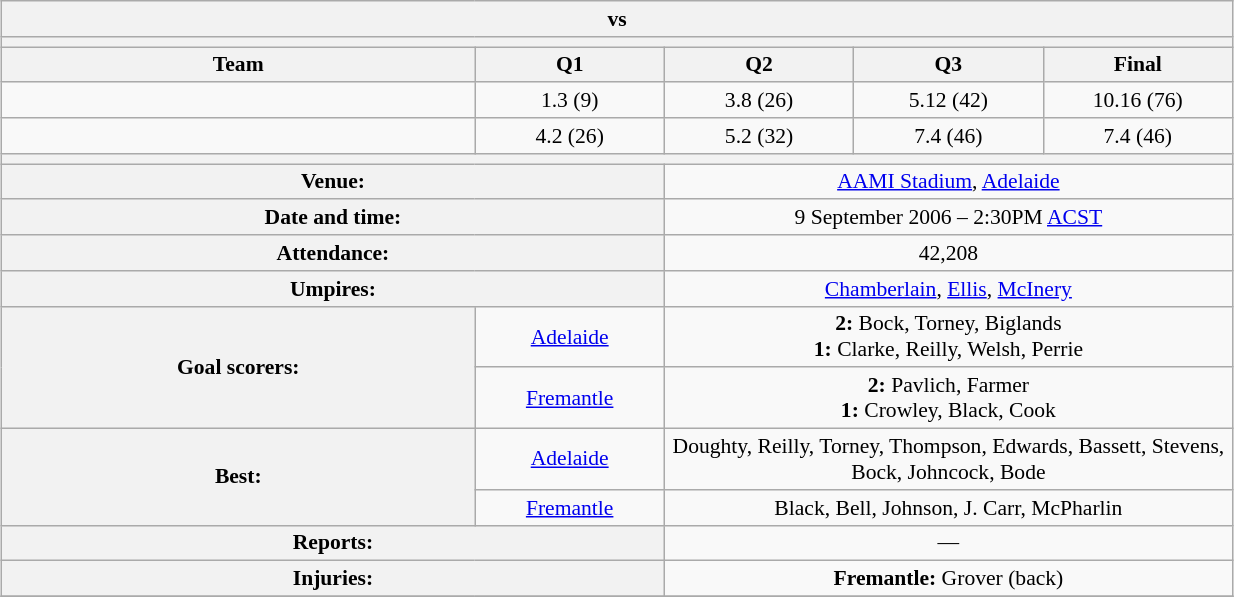<table class="wikitable" style="font-size:90%; text-align:center; width:65%; margin:1em auto;">
<tr>
<th colspan="5"> vs </th>
</tr>
<tr>
<th colspan="5"></th>
</tr>
<tr>
<th width=25%>Team</th>
<th width=10%>Q1</th>
<th width=10%>Q2</th>
<th width=10%>Q3</th>
<th width=10%>Final</th>
</tr>
<tr>
<td></td>
<td>1.3 (9)</td>
<td>3.8 (26)</td>
<td>5.12 (42)</td>
<td>10.16 (76)</td>
</tr>
<tr>
<td></td>
<td>4.2 (26)</td>
<td>5.2 (32)</td>
<td>7.4 (46)</td>
<td>7.4 (46)</td>
</tr>
<tr>
<th colspan="5"></th>
</tr>
<tr>
<th colspan="2">Venue:</th>
<td colspan="3"><a href='#'>AAMI Stadium</a>, <a href='#'>Adelaide</a></td>
</tr>
<tr>
<th colspan="2">Date and time:</th>
<td colspan="3">9 September 2006 – 2:30PM <a href='#'>ACST</a></td>
</tr>
<tr>
<th colspan="2">Attendance:</th>
<td colspan="3">42,208</td>
</tr>
<tr>
<th colspan="2">Umpires:</th>
<td colspan="3"><a href='#'>Chamberlain</a>, <a href='#'>Ellis</a>, <a href='#'>McInery</a></td>
</tr>
<tr>
<th rowspan="2">Goal scorers:</th>
<td><a href='#'>Adelaide</a></td>
<td colspan="3"><strong>2:</strong> Bock, Torney, Biglands<br><strong>1:</strong> Clarke, Reilly, Welsh, Perrie</td>
</tr>
<tr>
<td><a href='#'>Fremantle</a></td>
<td colspan="3"><strong>2:</strong> Pavlich, Farmer<br><strong>1:</strong> Crowley, Black, Cook</td>
</tr>
<tr>
<th rowspan="2">Best:</th>
<td><a href='#'>Adelaide</a></td>
<td colspan="3">Doughty, Reilly, Torney, Thompson, Edwards, Bassett, Stevens, Bock, Johncock, Bode</td>
</tr>
<tr>
<td><a href='#'>Fremantle</a></td>
<td colspan="3">Black, Bell, Johnson, J. Carr, McPharlin</td>
</tr>
<tr>
<th colspan="2">Reports:</th>
<td colspan="3">—</td>
</tr>
<tr>
<th colspan="2">Injuries:</th>
<td colspan="3"><strong>Fremantle:</strong> Grover (back)</td>
</tr>
<tr>
</tr>
</table>
